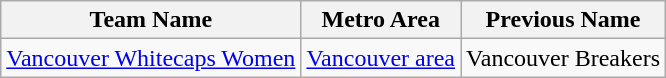<table class="wikitable">
<tr>
<th>Team Name</th>
<th>Metro Area</th>
<th>Previous Name</th>
</tr>
<tr>
<td> <a href='#'>Vancouver Whitecaps Women</a></td>
<td><a href='#'>Vancouver area</a></td>
<td>Vancouver Breakers</td>
</tr>
</table>
